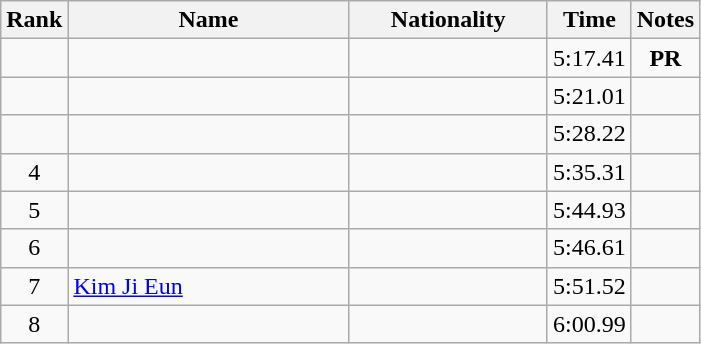<table class="wikitable sortable" style="text-align:center">
<tr>
<th>Rank</th>
<th style="width:180px">Name</th>
<th style="width:125px">Nationality</th>
<th>Time</th>
<th>Notes</th>
</tr>
<tr>
<td></td>
<td style="text-align:left;"></td>
<td style="text-align:left;"></td>
<td>5:17.41</td>
<td><strong>PR</strong></td>
</tr>
<tr>
<td></td>
<td style="text-align:left;"></td>
<td style="text-align:left;"></td>
<td>5:21.01</td>
<td></td>
</tr>
<tr>
<td></td>
<td style="text-align:left;"></td>
<td style="text-align:left;"></td>
<td>5:28.22</td>
<td></td>
</tr>
<tr>
<td>4</td>
<td style="text-align:left;"></td>
<td style="text-align:left;"></td>
<td>5:35.31</td>
<td></td>
</tr>
<tr>
<td>5</td>
<td style="text-align:left;"></td>
<td style="text-align:left;"></td>
<td>5:44.93</td>
<td></td>
</tr>
<tr>
<td>6</td>
<td style="text-align:left;"></td>
<td style="text-align:left;"></td>
<td>5:46.61</td>
<td></td>
</tr>
<tr>
<td>7</td>
<td style="text-align:left;"><a href='#'>Kim Ji Eun</a></td>
<td style="text-align:left;"></td>
<td>5:51.52</td>
<td></td>
</tr>
<tr>
<td>8</td>
<td style="text-align:left;"></td>
<td style="text-align:left;"></td>
<td>6:00.99</td>
<td></td>
</tr>
</table>
